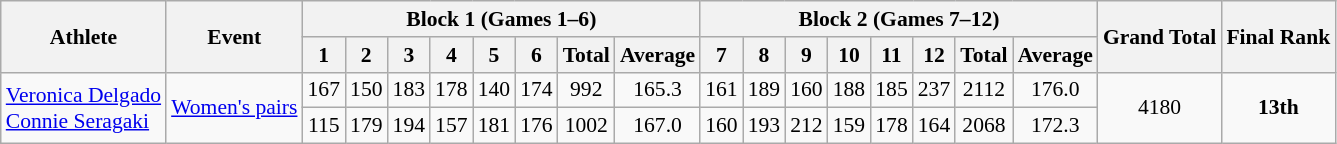<table class="wikitable" border="1" style="font-size:90%">
<tr>
<th rowspan=2>Athlete</th>
<th rowspan=2>Event</th>
<th colspan=8>Block 1 (Games 1–6)</th>
<th colspan=8>Block 2 (Games 7–12)</th>
<th rowspan=2>Grand Total</th>
<th rowspan=2>Final Rank</th>
</tr>
<tr>
<th>1</th>
<th>2</th>
<th>3</th>
<th>4</th>
<th>5</th>
<th>6</th>
<th>Total</th>
<th>Average</th>
<th>7</th>
<th>8</th>
<th>9</th>
<th>10</th>
<th>11</th>
<th>12</th>
<th>Total</th>
<th>Average</th>
</tr>
<tr>
<td rowspan=2><a href='#'>Veronica Delgado</a> <br> <a href='#'>Connie Seragaki</a></td>
<td rowspan=2><a href='#'>Women's pairs</a></td>
<td align=center>167</td>
<td align=center>150</td>
<td align=center>183</td>
<td align=center>178</td>
<td align=center>140</td>
<td align=center>174</td>
<td align=center>992</td>
<td align=center>165.3</td>
<td align=center>161</td>
<td align=center>189</td>
<td align=center>160</td>
<td align=center>188</td>
<td align=center>185</td>
<td align=center>237</td>
<td align=center>2112</td>
<td align=center>176.0</td>
<td align=center rowspan=2>4180</td>
<td align=center rowspan=2><strong>13th</strong></td>
</tr>
<tr>
<td align=center>115</td>
<td align=center>179</td>
<td align=center>194</td>
<td align=center>157</td>
<td align=center>181</td>
<td align=center>176</td>
<td align=center>1002</td>
<td align=center>167.0</td>
<td align=center>160</td>
<td align=center>193</td>
<td align=center>212</td>
<td align=center>159</td>
<td align=center>178</td>
<td align=center>164</td>
<td align=center>2068</td>
<td align=center>172.3</td>
</tr>
</table>
